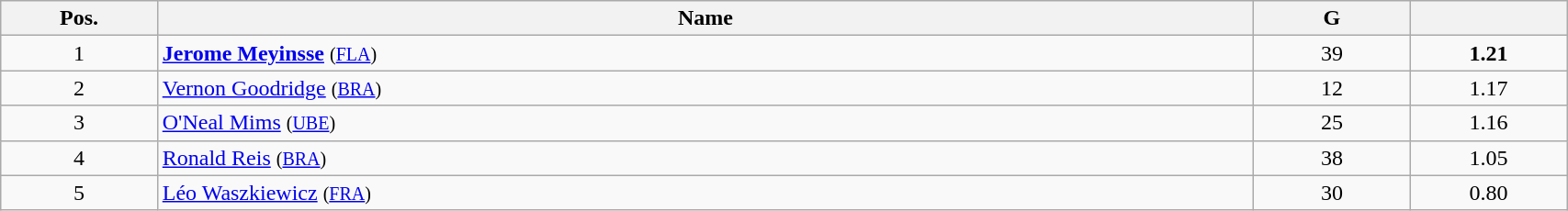<table class="wikitable" style="width:90%;">
<tr>
<th style="width:10%;">Pos.</th>
<th style="width:70%;">Name</th>
<th style="width:10%;">G</th>
<th style="width:10%;"></th>
</tr>
<tr align=center>
<td>1</td>
<td align=left> <strong><a href='#'>Jerome Meyinsse</a></strong> <small>(<a href='#'>FLA</a>)</small></td>
<td>39</td>
<td><strong>1.21</strong></td>
</tr>
<tr align=center>
<td>2</td>
<td align=left> <a href='#'>Vernon Goodridge</a> <small>(<a href='#'>BRA</a>)</small></td>
<td>12</td>
<td>1.17</td>
</tr>
<tr align=center>
<td>3</td>
<td align=left> <a href='#'>O'Neal Mims</a> <small>(<a href='#'>UBE</a>)</small></td>
<td>25</td>
<td>1.16</td>
</tr>
<tr align=center>
<td>4</td>
<td align=left> <a href='#'>Ronald Reis</a> <small>(<a href='#'>BRA</a>)</small></td>
<td>38</td>
<td>1.05</td>
</tr>
<tr align=center>
<td>5</td>
<td align=left> <a href='#'>Léo Waszkiewicz</a> <small>(<a href='#'>FRA</a>)</small></td>
<td>30</td>
<td>0.80</td>
</tr>
</table>
